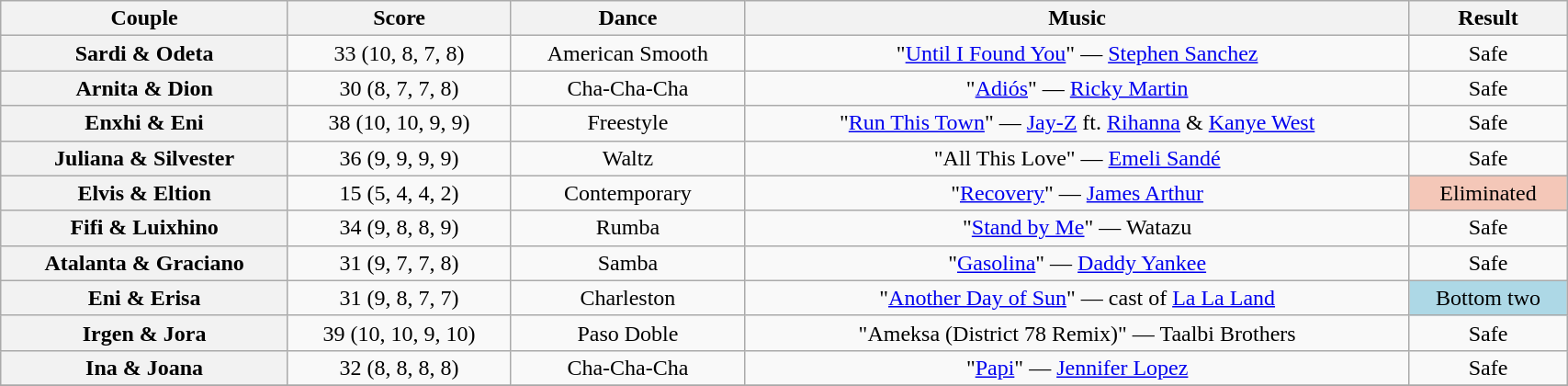<table class="wikitable sortable" style="text-align:center; width: 90%">
<tr>
<th scope="col">Couple</th>
<th scope="col">Score</th>
<th scope="col" class="unsortable">Dance</th>
<th scope="col" class="unsortable">Music</th>
<th scope="col" class="unsortable">Result</th>
</tr>
<tr>
<th scope="row">Sardi & Odeta</th>
<td>33 (10, 8, 7, 8)</td>
<td>American Smooth</td>
<td>"<a href='#'>Until I Found You</a>" — <a href='#'>Stephen Sanchez</a></td>
<td>Safe</td>
</tr>
<tr>
<th scope="row">Arnita & Dion</th>
<td>30 (8, 7, 7, 8)</td>
<td>Cha-Cha-Cha</td>
<td>"<a href='#'>Adiós</a>" — <a href='#'>Ricky Martin</a></td>
<td>Safe</td>
</tr>
<tr>
<th scope="row">Enxhi & Eni</th>
<td>38 (10, 10, 9, 9)</td>
<td>Freestyle</td>
<td>"<a href='#'>Run This Town</a>" — <a href='#'>Jay-Z</a> ft. <a href='#'>Rihanna</a> & <a href='#'>Kanye West</a></td>
<td>Safe</td>
</tr>
<tr>
<th scope="row">Juliana & Silvester</th>
<td>36 (9, 9, 9, 9)</td>
<td>Waltz</td>
<td>"All This Love" — <a href='#'>Emeli Sandé</a></td>
<td>Safe</td>
</tr>
<tr>
<th scope="row">Elvis & Eltion</th>
<td>15 (5, 4, 4, 2)</td>
<td>Contemporary</td>
<td>"<a href='#'>Recovery</a>" — <a href='#'>James Arthur</a></td>
<td bgcolor= f4c7b8>Eliminated</td>
</tr>
<tr>
<th scope="row">Fifi & Luixhino</th>
<td>34 (9, 8, 8, 9)</td>
<td>Rumba</td>
<td>"<a href='#'>Stand by Me</a>" — Watazu</td>
<td>Safe</td>
</tr>
<tr>
<th scope="row">Atalanta & Graciano</th>
<td>31 (9, 7, 7, 8)</td>
<td>Samba</td>
<td>"<a href='#'>Gasolina</a>" — <a href='#'>Daddy Yankee</a></td>
<td>Safe</td>
</tr>
<tr>
<th scope="row">Eni & Erisa</th>
<td>31 (9, 8, 7, 7)</td>
<td>Charleston</td>
<td>"<a href='#'>Another Day of Sun</a>" — cast of <a href='#'>La La Land</a></td>
<td bgcolor=lightblue>Bottom two</td>
</tr>
<tr>
<th scope="row">Irgen & Jora</th>
<td>39 (10, 10, 9, 10)</td>
<td>Paso Doble</td>
<td>"Ameksa (District 78 Remix)" — Taalbi Brothers</td>
<td>Safe</td>
</tr>
<tr>
<th scope="row">Ina & Joana</th>
<td>32 (8, 8, 8, 8)</td>
<td>Cha-Cha-Cha</td>
<td>"<a href='#'>Papi</a>" — <a href='#'>Jennifer Lopez</a></td>
<td>Safe</td>
</tr>
<tr>
</tr>
</table>
